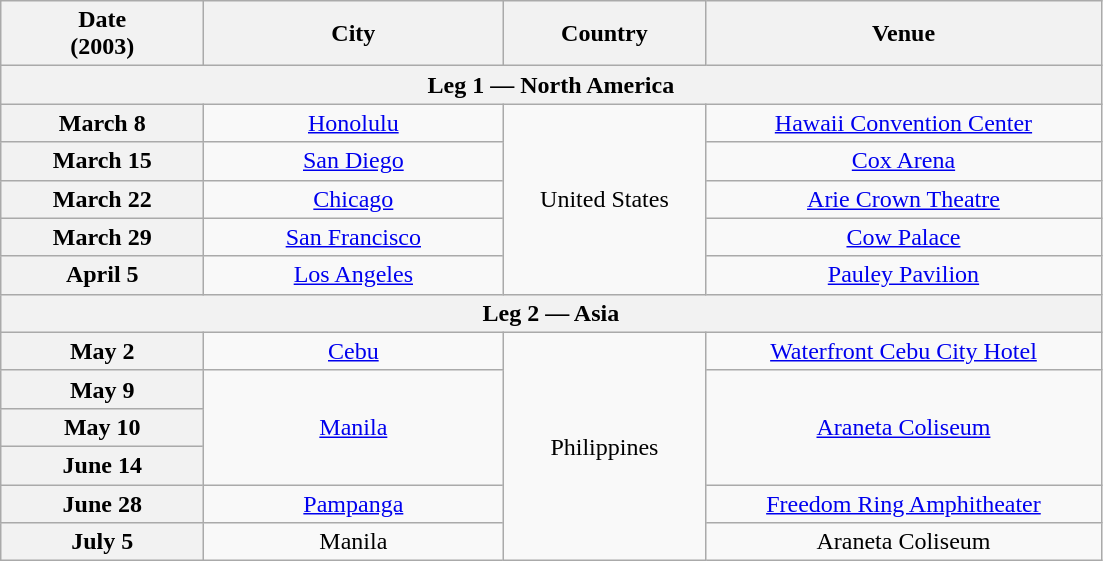<table class="wikitable plainrowheaders" style="text-align:center;">
<tr>
<th scope="col" style="width:8em;">Date<br>(2003)</th>
<th scope="col" style="width:12em;">City</th>
<th scope="col" style="width:8em;">Country</th>
<th scope="col" style="width:16em;">Venue</th>
</tr>
<tr>
<th colspan="4">Leg 1 — North America</th>
</tr>
<tr>
<th scope="row">March 8</th>
<td><a href='#'>Honolulu</a></td>
<td rowspan="5">United States</td>
<td><a href='#'>Hawaii Convention Center</a></td>
</tr>
<tr>
<th scope="row">March 15</th>
<td><a href='#'>San Diego</a></td>
<td><a href='#'>Cox Arena</a></td>
</tr>
<tr>
<th scope="row">March 22</th>
<td><a href='#'>Chicago</a></td>
<td><a href='#'>Arie Crown Theatre</a></td>
</tr>
<tr>
<th scope="row">March 29</th>
<td><a href='#'>San Francisco</a></td>
<td><a href='#'>Cow Palace</a></td>
</tr>
<tr>
<th scope="row">April 5</th>
<td><a href='#'>Los Angeles</a></td>
<td><a href='#'>Pauley Pavilion</a></td>
</tr>
<tr>
<th colspan="4">Leg 2 — Asia</th>
</tr>
<tr>
<th scope="row">May 2</th>
<td><a href='#'>Cebu</a></td>
<td rowspan="6">Philippines</td>
<td><a href='#'>Waterfront Cebu City Hotel</a></td>
</tr>
<tr>
<th scope="row">May 9</th>
<td rowspan="3"><a href='#'>Manila</a></td>
<td rowspan="3"><a href='#'>Araneta Coliseum</a></td>
</tr>
<tr>
<th scope="row">May 10</th>
</tr>
<tr>
<th scope="row">June 14</th>
</tr>
<tr>
<th scope="row">June 28</th>
<td><a href='#'>Pampanga</a></td>
<td><a href='#'>Freedom Ring Amphitheater</a></td>
</tr>
<tr>
<th scope="row">July 5</th>
<td>Manila</td>
<td>Araneta Coliseum</td>
</tr>
</table>
